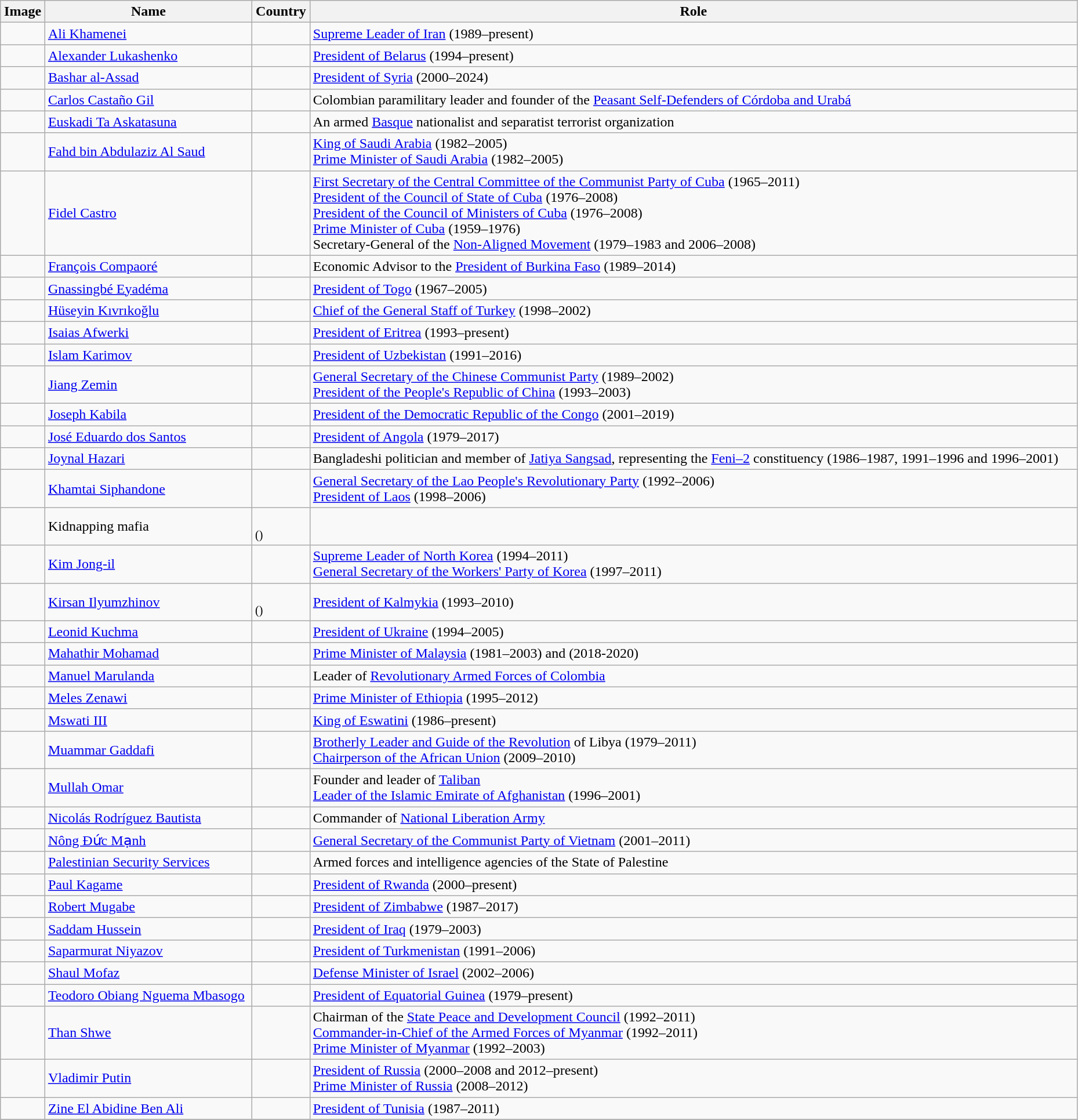<table class="wikitable sortable" width="98%">
<tr>
<th class="unsortable">Image</th>
<th>Name</th>
<th>Country</th>
<th>Role</th>
</tr>
<tr>
<td></td>
<td><a href='#'>Ali Khamenei</a></td>
<td></td>
<td><a href='#'>Supreme Leader of Iran</a> (1989–present)</td>
</tr>
<tr>
<td></td>
<td><a href='#'>Alexander Lukashenko</a></td>
<td></td>
<td><a href='#'>President of Belarus</a> (1994–present)</td>
</tr>
<tr>
<td></td>
<td><a href='#'>Bashar al-Assad</a></td>
<td></td>
<td><a href='#'>President of Syria</a> (2000–2024)</td>
</tr>
<tr>
<td></td>
<td><a href='#'>Carlos Castaño Gil</a></td>
<td></td>
<td>Colombian paramilitary leader and founder of the <a href='#'>Peasant Self-Defenders of Córdoba and Urabá</a></td>
</tr>
<tr>
<td></td>
<td><a href='#'>Euskadi Ta Askatasuna</a></td>
<td></td>
<td>An armed <a href='#'>Basque</a> nationalist and separatist terrorist organization</td>
</tr>
<tr>
<td></td>
<td><a href='#'>Fahd bin Abdulaziz Al Saud</a></td>
<td></td>
<td><a href='#'>King of Saudi Arabia</a> (1982–2005)<br><a href='#'>Prime Minister of Saudi Arabia</a> (1982–2005)</td>
</tr>
<tr>
<td></td>
<td><a href='#'>Fidel Castro</a></td>
<td></td>
<td><a href='#'>First Secretary of the Central Committee of the Communist Party of Cuba</a> (1965–2011)<br><a href='#'>President of the Council of State of Cuba</a> (1976–2008)<br><a href='#'>President of the Council of Ministers of Cuba</a> (1976–2008)<br><a href='#'>Prime Minister of Cuba</a> (1959–1976)<br>Secretary-General of the <a href='#'>Non-Aligned Movement</a> (1979–1983 and 2006–2008)</td>
</tr>
<tr>
<td></td>
<td><a href='#'>François Compaoré</a></td>
<td></td>
<td>Economic Advisor to the <a href='#'>President of Burkina Faso</a> (1989–2014)</td>
</tr>
<tr>
<td></td>
<td><a href='#'>Gnassingbé Eyadéma</a></td>
<td></td>
<td><a href='#'>President of Togo</a> (1967–2005)</td>
</tr>
<tr>
<td></td>
<td><a href='#'>Hüseyin Kıvrıkoğlu</a></td>
<td></td>
<td><a href='#'>Chief of the General Staff of Turkey</a> (1998–2002)</td>
</tr>
<tr>
<td></td>
<td><a href='#'>Isaias Afwerki</a></td>
<td></td>
<td><a href='#'>President of Eritrea</a> (1993–present)</td>
</tr>
<tr>
<td></td>
<td><a href='#'>Islam Karimov</a></td>
<td></td>
<td><a href='#'>President of Uzbekistan</a> (1991–2016)</td>
</tr>
<tr>
<td></td>
<td><a href='#'>Jiang Zemin</a></td>
<td></td>
<td><a href='#'>General Secretary of the Chinese Communist Party</a> (1989–2002)<br><a href='#'>President of the People's Republic of China</a> (1993–2003)</td>
</tr>
<tr>
<td></td>
<td><a href='#'>Joseph Kabila</a></td>
<td></td>
<td><a href='#'>President of the Democratic Republic of the Congo</a> (2001–2019)</td>
</tr>
<tr>
<td></td>
<td><a href='#'>José Eduardo dos Santos</a></td>
<td></td>
<td><a href='#'>President of Angola</a> (1979–2017)</td>
</tr>
<tr>
<td></td>
<td><a href='#'>Joynal Hazari</a></td>
<td></td>
<td>Bangladeshi politician and member of <a href='#'>Jatiya Sangsad</a>, representing the <a href='#'>Feni–2</a> constituency (1986–1987, 1991–1996 and 1996–2001)</td>
</tr>
<tr>
<td></td>
<td><a href='#'>Khamtai Siphandone</a></td>
<td></td>
<td><a href='#'>General Secretary of the Lao People's Revolutionary Party</a> (1992–2006)<br><a href='#'>President of Laos</a> (1998–2006)</td>
</tr>
<tr>
<td></td>
<td>Kidnapping mafia</td>
<td><br><small>()</small></td>
<td></td>
</tr>
<tr>
<td></td>
<td><a href='#'>Kim Jong-il</a></td>
<td></td>
<td><a href='#'>Supreme Leader of North Korea</a> (1994–2011)<br><a href='#'>General Secretary of the Workers' Party of Korea</a> (1997–2011)</td>
</tr>
<tr>
<td></td>
<td><a href='#'>Kirsan Ilyumzhinov</a></td>
<td><br><small>()</small></td>
<td><a href='#'>President of Kalmykia</a> (1993–2010)</td>
</tr>
<tr>
<td></td>
<td><a href='#'>Leonid Kuchma</a></td>
<td></td>
<td><a href='#'>President of Ukraine</a> (1994–2005)</td>
</tr>
<tr>
<td></td>
<td><a href='#'>Mahathir Mohamad</a></td>
<td></td>
<td><a href='#'>Prime Minister of Malaysia</a> (1981–2003) and (2018-2020)</td>
</tr>
<tr>
<td></td>
<td><a href='#'>Manuel Marulanda</a></td>
<td></td>
<td>Leader of <a href='#'>Revolutionary Armed Forces of Colombia</a></td>
</tr>
<tr>
<td></td>
<td><a href='#'>Meles Zenawi</a></td>
<td></td>
<td><a href='#'>Prime Minister of Ethiopia</a> (1995–2012)</td>
</tr>
<tr>
<td></td>
<td><a href='#'>Mswati III</a></td>
<td></td>
<td><a href='#'>King of Eswatini</a> (1986–present)</td>
</tr>
<tr>
<td></td>
<td><a href='#'>Muammar Gaddafi</a></td>
<td></td>
<td><a href='#'>Brotherly Leader and Guide of the Revolution</a> of Libya (1979–2011)<br><a href='#'>Chairperson of the African Union</a> (2009–2010)</td>
</tr>
<tr>
<td></td>
<td><a href='#'>Mullah Omar</a></td>
<td></td>
<td>Founder and leader of <a href='#'>Taliban</a><br><a href='#'>Leader of the Islamic Emirate of Afghanistan</a> (1996–2001)</td>
</tr>
<tr>
<td></td>
<td><a href='#'>Nicolás Rodríguez Bautista</a></td>
<td></td>
<td>Commander of <a href='#'>National Liberation Army</a></td>
</tr>
<tr>
<td></td>
<td><a href='#'>Nông Đức Mạnh</a></td>
<td></td>
<td><a href='#'>General Secretary of the Communist Party of Vietnam</a> (2001–2011)</td>
</tr>
<tr>
<td></td>
<td><a href='#'>Palestinian Security Services</a></td>
<td></td>
<td>Armed forces and intelligence agencies of the State of Palestine</td>
</tr>
<tr>
<td></td>
<td><a href='#'>Paul Kagame</a></td>
<td></td>
<td><a href='#'>President of Rwanda</a> (2000–present)</td>
</tr>
<tr>
<td></td>
<td><a href='#'>Robert Mugabe</a></td>
<td></td>
<td><a href='#'>President of Zimbabwe</a> (1987–2017)</td>
</tr>
<tr>
<td></td>
<td><a href='#'>Saddam Hussein</a></td>
<td></td>
<td><a href='#'>President of Iraq</a> (1979–2003)</td>
</tr>
<tr>
<td></td>
<td><a href='#'>Saparmurat Niyazov</a></td>
<td></td>
<td><a href='#'>President of Turkmenistan</a> (1991–2006)</td>
</tr>
<tr>
<td></td>
<td><a href='#'>Shaul Mofaz</a></td>
<td></td>
<td><a href='#'>Defense Minister of Israel</a> (2002–2006)</td>
</tr>
<tr>
<td></td>
<td><a href='#'>Teodoro Obiang Nguema Mbasogo</a></td>
<td></td>
<td><a href='#'>President of Equatorial Guinea</a> (1979–present)</td>
</tr>
<tr>
<td></td>
<td><a href='#'>Than Shwe</a></td>
<td></td>
<td>Chairman of the <a href='#'>State Peace and Development Council</a> (1992–2011)<br><a href='#'>Commander-in-Chief of the Armed Forces of Myanmar</a> (1992–2011)<br><a href='#'>Prime Minister of Myanmar</a> (1992–2003)</td>
</tr>
<tr>
<td></td>
<td><a href='#'>Vladimir Putin</a></td>
<td></td>
<td><a href='#'>President of Russia</a> (2000–2008 and 2012–present)<br><a href='#'>Prime Minister of Russia</a> (2008–2012)</td>
</tr>
<tr>
<td></td>
<td><a href='#'>Zine El Abidine Ben Ali</a></td>
<td></td>
<td><a href='#'>President of Tunisia</a> (1987–2011)</td>
</tr>
<tr>
</tr>
</table>
